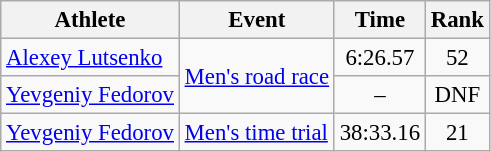<table class=wikitable style=font-size:95%;text-align:center>
<tr>
<th>Athlete</th>
<th>Event</th>
<th>Time</th>
<th>Rank</th>
</tr>
<tr align=center>
<td align=left><a href='#'>Alexey Lutsenko</a></td>
<td align=left rowspan=2><a href='#'>Men's road race</a></td>
<td>6:26.57</td>
<td>52</td>
</tr>
<tr align=center>
<td align=left><a href='#'>Yevgeniy Fedorov</a></td>
<td>–</td>
<td>DNF</td>
</tr>
<tr align=center>
<td align=left><a href='#'>Yevgeniy Fedorov</a></td>
<td align=left><a href='#'>Men's time trial</a></td>
<td>38:33.16</td>
<td>21</td>
</tr>
</table>
